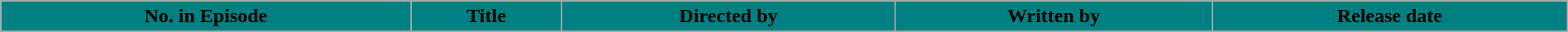<table class="wikitable plainrowheaders" style="width: 100%; margin-right: 0;">
<tr>
<th style="background:Teal;">No. in Episode</th>
<th style="background:Teal">Title</th>
<th style="background:Teal;">Directed by</th>
<th style="background:Teal">Written by</th>
<th style="background:Teal;">Release date</th>
</tr>
<tr>
</tr>
</table>
